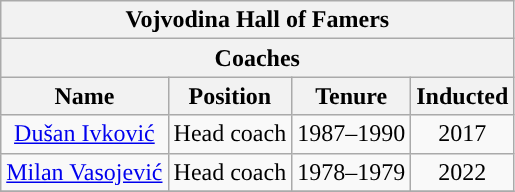<table class="wikitable" style="text-align:center">
<tr>
<th colspan="5">Vojvodina Hall of Famers</th>
</tr>
<tr>
<th colspan="5">Coaches</th>
</tr>
<tr>
<th colspan=2>Name</th>
<th>Position</th>
<th>Tenure</th>
<th>Inducted</th>
</tr>
<tr>
<td colspan=2><a href='#'>Dušan Ivković</a></td>
<td>Head coach</td>
<td>1987–1990</td>
<td>2017</td>
</tr>
<tr>
<td colspan=2><a href='#'>Milan Vasojević</a></td>
<td>Head coach</td>
<td>1978–1979</td>
<td>2022</td>
</tr>
<tr>
</tr>
</table>
